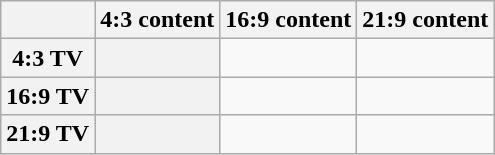<table class="wikitable sortable">
<tr>
<th></th>
<th>4:3 content</th>
<th>16:9 content</th>
<th>21:9 content</th>
</tr>
<tr>
<th>4:3 TV</th>
<th><br></th>
<td><br></td>
<td><br></td>
</tr>
<tr>
<th>16:9 TV</th>
<th><br></th>
<td><br></td>
<td><br></td>
</tr>
<tr>
<th>21:9 TV</th>
<th><br></th>
<td><br></td>
<td><br></td>
</tr>
</table>
